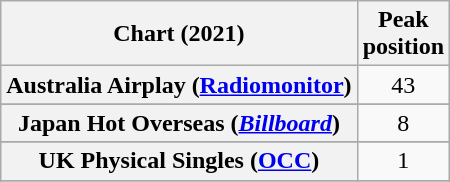<table class="wikitable sortable plainrowheaders" style="text-align:center">
<tr>
<th scope="col">Chart (2021)</th>
<th scope="col">Peak<br> position</th>
</tr>
<tr>
<th scope="row">Australia Airplay (<a href='#'>Radiomonitor</a>)</th>
<td style="text-align:center">43</td>
</tr>
<tr>
</tr>
<tr>
<th scope="row">Japan Hot Overseas (<em><a href='#'>Billboard</a></em>)</th>
<td>8</td>
</tr>
<tr>
</tr>
<tr>
<th scope="row">UK Physical Singles (<a href='#'>OCC</a>)</th>
<td>1</td>
</tr>
<tr>
</tr>
<tr>
</tr>
</table>
